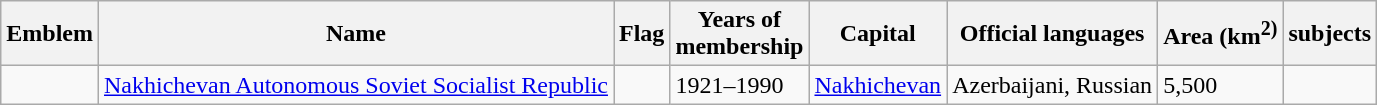<table class="wikitable sortable">
<tr>
<th class="unsortable">Emblem</th>
<th>Name</th>
<th class="unsortable">Flag</th>
<th>Years of<br>membership</th>
<th>Capital</th>
<th>Official languages</th>
<th>Area (km<sup>2)</sup></th>
<th> subjects</th>
</tr>
<tr>
<td align="center"></td>
<td align=center><a href='#'>Nakhichevan Autonomous Soviet Socialist Republic</a></td>
<td></td>
<td>1921–1990</td>
<td><a href='#'>Nakhichevan</a></td>
<td>Azerbaijani, Russian</td>
<td>5,500</td>
<td></td>
</tr>
</table>
